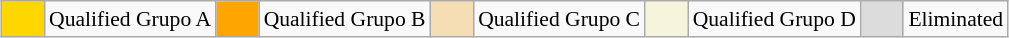<table class="wikitable" style="margin:0.5em;font-size:90%;text-align:center">
<tr>
<td bgcolor=gold>      </td>
<td>Qualified Grupo A</td>
<td bgcolor=orange>      </td>
<td>Qualified  Grupo B</td>
<td bgcolor=wheat>      </td>
<td>Qualified Grupo C</td>
<td bgcolor=#f5f5dc>      </td>
<td>Qualified Grupo D</td>
<td bgcolor=#DCDCDC>      </td>
<td>Eliminated</td>
</tr>
</table>
